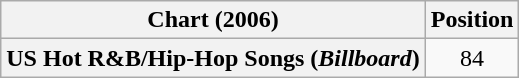<table class="wikitable plainrowheaders" style="text-align:center">
<tr>
<th scope="col">Chart (2006)</th>
<th scope="col">Position</th>
</tr>
<tr>
<th scope="row">US Hot R&B/Hip-Hop Songs (<em>Billboard</em>)</th>
<td>84</td>
</tr>
</table>
